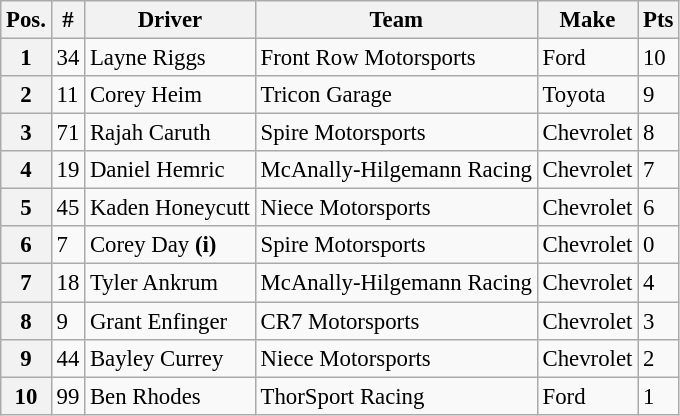<table class="wikitable" style="font-size:95%">
<tr>
<th>Pos.</th>
<th>#</th>
<th>Driver</th>
<th>Team</th>
<th>Make</th>
<th>Pts</th>
</tr>
<tr>
<th>1</th>
<td>34</td>
<td>Layne Riggs</td>
<td>Front Row Motorsports</td>
<td>Ford</td>
<td>10</td>
</tr>
<tr>
<th>2</th>
<td>11</td>
<td>Corey Heim</td>
<td>Tricon Garage</td>
<td>Toyota</td>
<td>9</td>
</tr>
<tr>
<th>3</th>
<td>71</td>
<td>Rajah Caruth</td>
<td>Spire Motorsports</td>
<td>Chevrolet</td>
<td>8</td>
</tr>
<tr>
<th>4</th>
<td>19</td>
<td>Daniel Hemric</td>
<td>McAnally-Hilgemann Racing</td>
<td>Chevrolet</td>
<td>7</td>
</tr>
<tr>
<th>5</th>
<td>45</td>
<td>Kaden Honeycutt</td>
<td>Niece Motorsports</td>
<td>Chevrolet</td>
<td>6</td>
</tr>
<tr>
<th>6</th>
<td>7</td>
<td>Corey Day <strong>(i)</strong></td>
<td>Spire Motorsports</td>
<td>Chevrolet</td>
<td>0</td>
</tr>
<tr>
<th>7</th>
<td>18</td>
<td>Tyler Ankrum</td>
<td>McAnally-Hilgemann Racing</td>
<td>Chevrolet</td>
<td>4</td>
</tr>
<tr>
<th>8</th>
<td>9</td>
<td>Grant Enfinger</td>
<td>CR7 Motorsports</td>
<td>Chevrolet</td>
<td>3</td>
</tr>
<tr>
<th>9</th>
<td>44</td>
<td>Bayley Currey</td>
<td>Niece Motorsports</td>
<td>Chevrolet</td>
<td>2</td>
</tr>
<tr>
<th>10</th>
<td>99</td>
<td>Ben Rhodes</td>
<td>ThorSport Racing</td>
<td>Ford</td>
<td>1</td>
</tr>
</table>
